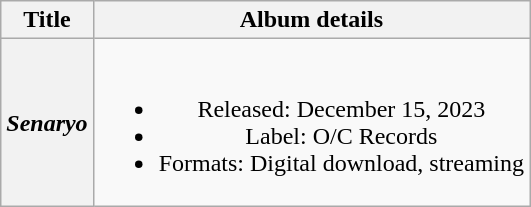<table class="wikitable plainrowheaders" style="text-align:center;">
<tr>
<th>Title</th>
<th>Album details</th>
</tr>
<tr>
<th scope="row"><em>Senaryo</em></th>
<td><br><ul><li>Released: December 15, 2023</li><li>Label: O/C Records</li><li>Formats: Digital download, streaming</li></ul></td>
</tr>
</table>
